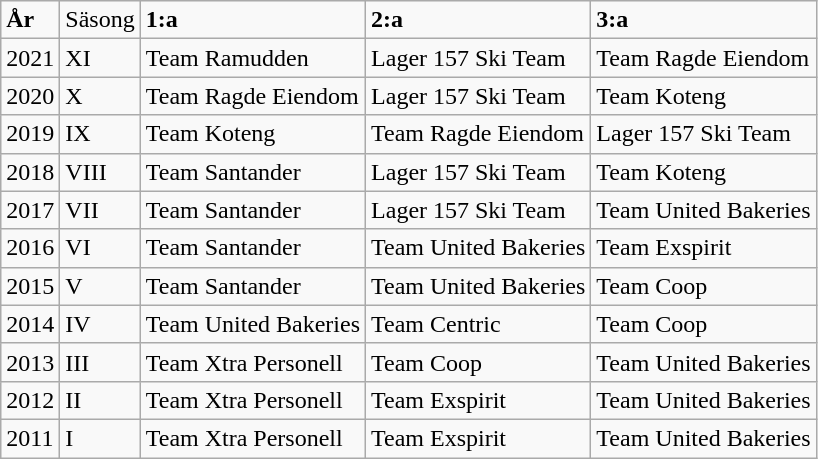<table class="wikitable sortable">
<tr>
<td><strong>År</strong></td>
<td>Säsong</td>
<td><strong>1:a</strong></td>
<td><strong>2:a</strong></td>
<td><strong>3:a</strong></td>
</tr>
<tr>
<td>2021</td>
<td>XI</td>
<td>Team Ramudden</td>
<td>Lager 157 Ski Team</td>
<td>Team Ragde Eiendom</td>
</tr>
<tr>
<td>2020</td>
<td>X</td>
<td>Team Ragde Eiendom</td>
<td>Lager 157 Ski Team</td>
<td>Team Koteng</td>
</tr>
<tr>
<td>2019</td>
<td>IX</td>
<td>Team Koteng</td>
<td>Team Ragde Eiendom</td>
<td>Lager 157 Ski Team</td>
</tr>
<tr>
<td>2018</td>
<td>VIII</td>
<td>Team Santander</td>
<td>Lager 157 Ski Team</td>
<td>Team Koteng</td>
</tr>
<tr>
<td>2017</td>
<td>VII</td>
<td>Team Santander</td>
<td>Lager 157 Ski Team</td>
<td>Team United Bakeries</td>
</tr>
<tr>
<td>2016</td>
<td>VI</td>
<td>Team Santander</td>
<td>Team United Bakeries</td>
<td>Team Exspirit</td>
</tr>
<tr>
<td>2015</td>
<td>V</td>
<td>Team Santander</td>
<td>Team United Bakeries</td>
<td>Team Coop</td>
</tr>
<tr>
<td>2014</td>
<td>IV</td>
<td>Team United Bakeries</td>
<td>Team Centric</td>
<td>Team Coop</td>
</tr>
<tr>
<td>2013</td>
<td>III</td>
<td>Team Xtra Personell</td>
<td>Team Coop</td>
<td>Team United Bakeries</td>
</tr>
<tr>
<td>2012</td>
<td>II</td>
<td>Team Xtra Personell</td>
<td>Team Exspirit</td>
<td>Team United Bakeries</td>
</tr>
<tr>
<td>2011</td>
<td>I</td>
<td>Team Xtra Personell</td>
<td>Team Exspirit</td>
<td>Team United Bakeries</td>
</tr>
</table>
